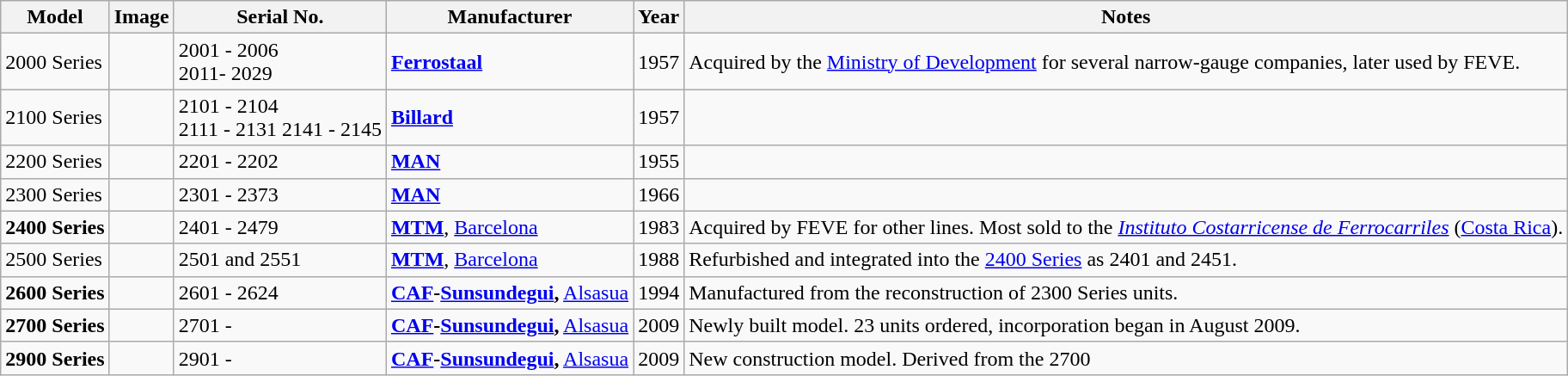<table class="wikitable">
<tr>
<th>Model</th>
<th>Image</th>
<th>Serial No.</th>
<th>Manufacturer</th>
<th>Year</th>
<th>Notes</th>
</tr>
<tr>
<td>2000 Series</td>
<td></td>
<td>2001 - 2006<br>2011-  2029</td>
<td><a href='#'><strong>Ferrostaal</strong></a></td>
<td>1957</td>
<td>Acquired by the <a href='#'>Ministry of Development</a> for several narrow-gauge companies, later used by FEVE.</td>
</tr>
<tr>
<td>2100 Series</td>
<td></td>
<td>2101 - 2104<br>2111 - 2131 2141 - 2145</td>
<td><strong><a href='#'>Billard</a></strong></td>
<td>1957</td>
<td></td>
</tr>
<tr>
<td>2200 Series</td>
<td></td>
<td>2201 - 2202</td>
<td><a href='#'><strong>MAN</strong></a></td>
<td>1955</td>
<td></td>
</tr>
<tr>
<td>2300 Series</td>
<td></td>
<td>2301 - 2373</td>
<td><a href='#'><strong>MAN</strong></a></td>
<td>1966</td>
<td></td>
</tr>
<tr>
<td><strong>2400 Series</strong></td>
<td></td>
<td>2401 - 2479</td>
<td><a href='#'><strong>MTM</strong></a>, <a href='#'>Barcelona</a></td>
<td>1983</td>
<td>Acquired by FEVE for other lines. Most sold to the <em><a href='#'>Instituto Costarricense de Ferrocarriles</a></em> (<a href='#'>Costa Rica</a>).</td>
</tr>
<tr>
<td>2500 Series</td>
<td></td>
<td>2501 and 2551</td>
<td><a href='#'><strong>MTM</strong></a>, <a href='#'>Barcelona</a></td>
<td>1988</td>
<td>Refurbished and integrated into the <a href='#'>2400 Series</a> as 2401 and 2451.</td>
</tr>
<tr>
<td><strong>2600 Series</strong></td>
<td></td>
<td>2601 - 2624</td>
<td><strong><a href='#'>CAF</a>-<a href='#'>Sunsundegui</a>,</strong> <a href='#'>Alsasua</a></td>
<td>1994</td>
<td>Manufactured from the reconstruction of 2300 Series units.</td>
</tr>
<tr>
<td><strong>2700 Series</strong></td>
<td></td>
<td>2701 -</td>
<td><strong><a href='#'>CAF</a>-<a href='#'>Sunsundegui</a>,</strong> <a href='#'>Alsasua</a></td>
<td>2009</td>
<td>Newly built model. 23 units ordered, incorporation began in August 2009.</td>
</tr>
<tr>
<td><strong>2900 Series</strong></td>
<td></td>
<td>2901 -</td>
<td><strong><a href='#'>CAF</a>-<a href='#'>Sunsundegui</a>,</strong> <a href='#'>Alsasua</a></td>
<td>2009</td>
<td>New construction model. Derived from the 2700</td>
</tr>
</table>
